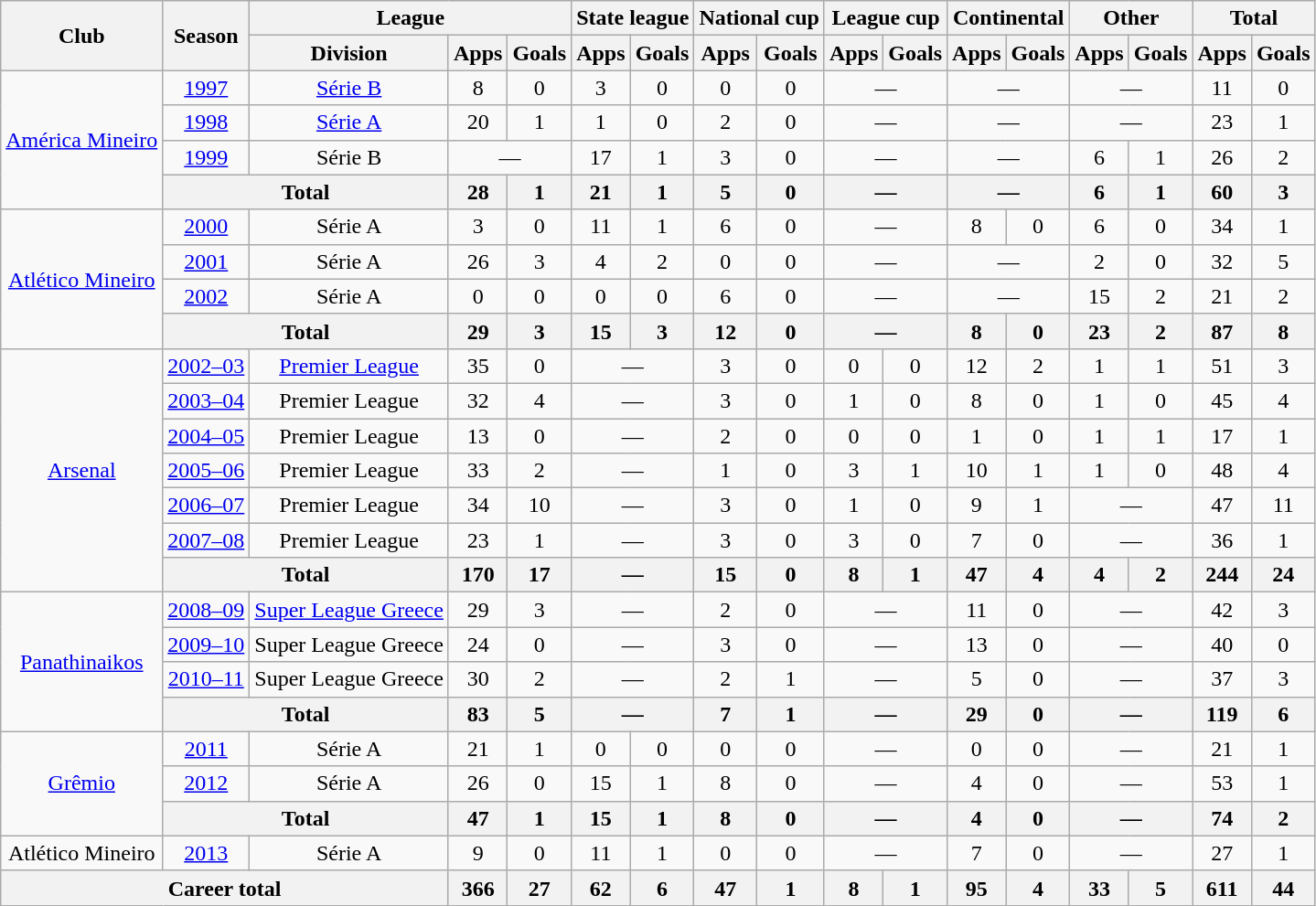<table class="wikitable" style="text-align:center">
<tr>
<th rowspan="2">Club</th>
<th rowspan="2">Season</th>
<th colspan="3">League</th>
<th colspan="2">State league</th>
<th colspan="2">National cup</th>
<th colspan="2">League cup</th>
<th colspan="2">Continental</th>
<th colspan="2">Other</th>
<th colspan="2">Total</th>
</tr>
<tr>
<th>Division</th>
<th>Apps</th>
<th>Goals</th>
<th>Apps</th>
<th>Goals</th>
<th>Apps</th>
<th>Goals</th>
<th>Apps</th>
<th>Goals</th>
<th>Apps</th>
<th>Goals</th>
<th>Apps</th>
<th>Goals</th>
<th>Apps</th>
<th>Goals</th>
</tr>
<tr>
<td rowspan="4"><a href='#'>América Mineiro</a></td>
<td><a href='#'>1997</a></td>
<td><a href='#'>Série B</a></td>
<td>8</td>
<td>0</td>
<td>3</td>
<td>0</td>
<td>0</td>
<td>0</td>
<td colspan="2">—</td>
<td colspan="2">—</td>
<td colspan="2">—</td>
<td>11</td>
<td>0</td>
</tr>
<tr>
<td><a href='#'>1998</a></td>
<td><a href='#'>Série A</a></td>
<td>20</td>
<td>1</td>
<td>1</td>
<td>0</td>
<td>2</td>
<td>0</td>
<td colspan="2">—</td>
<td colspan="2">—</td>
<td colspan="2">—</td>
<td>23</td>
<td>1</td>
</tr>
<tr>
<td><a href='#'>1999</a></td>
<td>Série B</td>
<td colspan="2">—</td>
<td>17</td>
<td>1</td>
<td>3</td>
<td>0</td>
<td colspan="2">—</td>
<td colspan="2">—</td>
<td>6</td>
<td>1</td>
<td>26</td>
<td>2</td>
</tr>
<tr>
<th colspan="2">Total</th>
<th>28</th>
<th>1</th>
<th>21</th>
<th>1</th>
<th>5</th>
<th>0</th>
<th colspan="2">—</th>
<th colspan="2">—</th>
<th>6</th>
<th>1</th>
<th>60</th>
<th>3</th>
</tr>
<tr>
<td rowspan="4"><a href='#'>Atlético Mineiro</a></td>
<td><a href='#'>2000</a></td>
<td>Série A</td>
<td>3</td>
<td>0</td>
<td>11</td>
<td>1</td>
<td>6</td>
<td>0</td>
<td colspan="2">—</td>
<td>8</td>
<td>0</td>
<td>6</td>
<td>0</td>
<td>34</td>
<td>1</td>
</tr>
<tr>
<td><a href='#'>2001</a></td>
<td>Série A</td>
<td>26</td>
<td>3</td>
<td>4</td>
<td>2</td>
<td>0</td>
<td>0</td>
<td colspan="2">—</td>
<td colspan="2">—</td>
<td>2</td>
<td>0</td>
<td>32</td>
<td>5</td>
</tr>
<tr>
<td><a href='#'>2002</a></td>
<td>Série A</td>
<td>0</td>
<td>0</td>
<td>0</td>
<td>0</td>
<td>6</td>
<td>0</td>
<td colspan="2">—</td>
<td colspan="2">—</td>
<td>15</td>
<td>2</td>
<td>21</td>
<td>2</td>
</tr>
<tr>
<th colspan="2">Total</th>
<th>29</th>
<th>3</th>
<th>15</th>
<th>3</th>
<th>12</th>
<th>0</th>
<th colspan="2">—</th>
<th>8</th>
<th>0</th>
<th>23</th>
<th>2</th>
<th>87</th>
<th>8</th>
</tr>
<tr>
<td rowspan="7"><a href='#'>Arsenal</a></td>
<td><a href='#'>2002–03</a></td>
<td><a href='#'>Premier League</a></td>
<td>35</td>
<td>0</td>
<td colspan="2">—</td>
<td>3</td>
<td>0</td>
<td>0</td>
<td>0</td>
<td>12</td>
<td>2</td>
<td>1</td>
<td>1</td>
<td>51</td>
<td>3</td>
</tr>
<tr>
<td><a href='#'>2003–04</a></td>
<td>Premier League</td>
<td>32</td>
<td>4</td>
<td colspan="2">—</td>
<td>3</td>
<td>0</td>
<td>1</td>
<td>0</td>
<td>8</td>
<td>0</td>
<td>1</td>
<td>0</td>
<td>45</td>
<td>4</td>
</tr>
<tr>
<td><a href='#'>2004–05</a></td>
<td>Premier League</td>
<td>13</td>
<td>0</td>
<td colspan="2">—</td>
<td>2</td>
<td>0</td>
<td>0</td>
<td>0</td>
<td>1</td>
<td>0</td>
<td>1</td>
<td>1</td>
<td>17</td>
<td>1</td>
</tr>
<tr>
<td><a href='#'>2005–06</a></td>
<td>Premier League</td>
<td>33</td>
<td>2</td>
<td colspan="2">—</td>
<td>1</td>
<td>0</td>
<td>3</td>
<td>1</td>
<td>10</td>
<td>1</td>
<td>1</td>
<td>0</td>
<td>48</td>
<td>4</td>
</tr>
<tr>
<td><a href='#'>2006–07</a></td>
<td>Premier League</td>
<td>34</td>
<td>10</td>
<td colspan="2">—</td>
<td>3</td>
<td>0</td>
<td>1</td>
<td>0</td>
<td>9</td>
<td>1</td>
<td colspan="2">—</td>
<td>47</td>
<td>11</td>
</tr>
<tr>
<td><a href='#'>2007–08</a></td>
<td>Premier League</td>
<td>23</td>
<td>1</td>
<td colspan="2">—</td>
<td>3</td>
<td>0</td>
<td>3</td>
<td>0</td>
<td>7</td>
<td>0</td>
<td colspan="2">—</td>
<td>36</td>
<td>1</td>
</tr>
<tr>
<th colspan="2">Total</th>
<th>170</th>
<th>17</th>
<th colspan="2">—</th>
<th>15</th>
<th>0</th>
<th>8</th>
<th>1</th>
<th>47</th>
<th>4</th>
<th>4</th>
<th>2</th>
<th>244</th>
<th>24</th>
</tr>
<tr>
<td rowspan="4"><a href='#'>Panathinaikos</a></td>
<td><a href='#'>2008–09</a></td>
<td><a href='#'>Super League Greece</a></td>
<td>29</td>
<td>3</td>
<td colspan="2">—</td>
<td>2</td>
<td>0</td>
<td colspan="2">—</td>
<td>11</td>
<td>0</td>
<td colspan="2">—</td>
<td>42</td>
<td>3</td>
</tr>
<tr>
<td><a href='#'>2009–10</a></td>
<td>Super League Greece</td>
<td>24</td>
<td>0</td>
<td colspan="2">—</td>
<td>3</td>
<td>0</td>
<td colspan="2">—</td>
<td>13</td>
<td>0</td>
<td colspan="2">—</td>
<td>40</td>
<td>0</td>
</tr>
<tr>
<td><a href='#'>2010–11</a></td>
<td>Super League Greece</td>
<td>30</td>
<td>2</td>
<td colspan="2">—</td>
<td>2</td>
<td>1</td>
<td colspan="2">—</td>
<td>5</td>
<td>0</td>
<td colspan="2">—</td>
<td>37</td>
<td>3</td>
</tr>
<tr>
<th colspan="2">Total</th>
<th>83</th>
<th>5</th>
<th colspan="2">—</th>
<th>7</th>
<th>1</th>
<th colspan="2">—</th>
<th>29</th>
<th>0</th>
<th colspan="2">—</th>
<th>119</th>
<th>6</th>
</tr>
<tr>
<td rowspan="3"><a href='#'>Grêmio</a></td>
<td><a href='#'>2011</a></td>
<td>Série A</td>
<td>21</td>
<td>1</td>
<td>0</td>
<td>0</td>
<td>0</td>
<td>0</td>
<td colspan="2">—</td>
<td>0</td>
<td>0</td>
<td colspan="2">—</td>
<td>21</td>
<td>1</td>
</tr>
<tr>
<td><a href='#'>2012</a></td>
<td>Série A</td>
<td>26</td>
<td>0</td>
<td>15</td>
<td>1</td>
<td>8</td>
<td>0</td>
<td colspan="2">—</td>
<td>4</td>
<td>0</td>
<td colspan="2">—</td>
<td>53</td>
<td>1</td>
</tr>
<tr>
<th colspan="2">Total</th>
<th>47</th>
<th>1</th>
<th>15</th>
<th>1</th>
<th>8</th>
<th>0</th>
<th colspan="2">—</th>
<th>4</th>
<th>0</th>
<th colspan="2">—</th>
<th>74</th>
<th>2</th>
</tr>
<tr>
<td>Atlético Mineiro</td>
<td><a href='#'>2013</a></td>
<td>Série A</td>
<td>9</td>
<td>0</td>
<td>11</td>
<td>1</td>
<td>0</td>
<td>0</td>
<td colspan="2">—</td>
<td>7</td>
<td>0</td>
<td colspan="2">—</td>
<td>27</td>
<td>1</td>
</tr>
<tr>
<th colspan="3">Career total</th>
<th>366</th>
<th>27</th>
<th>62</th>
<th>6</th>
<th>47</th>
<th>1</th>
<th>8</th>
<th>1</th>
<th>95</th>
<th>4</th>
<th>33</th>
<th>5</th>
<th>611</th>
<th>44</th>
</tr>
</table>
